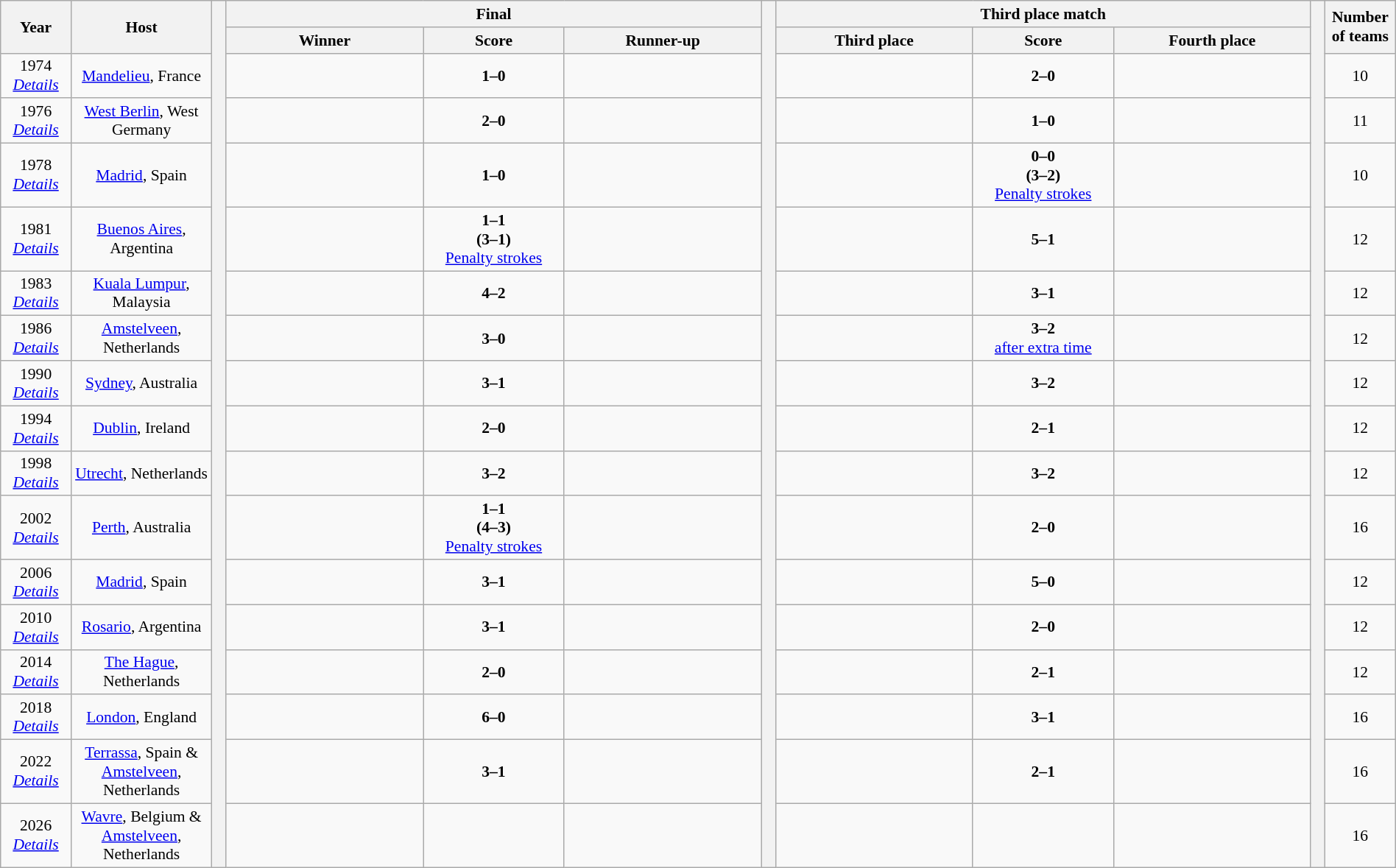<table class="wikitable" style="text-align:center;width:100%; font-size:90%;">
<tr>
<th rowspan=2 width=5%>Year</th>
<th rowspan=2 width=10%>Host</th>
<th width=1% rowspan=18></th>
<th colspan=3>Final</th>
<th width=1% rowspan=18></th>
<th colspan=3>Third place match</th>
<th width=1% rowspan=18></th>
<th width=5% rowspan=2>Number of teams</th>
</tr>
<tr>
<th width=14%>Winner</th>
<th width=10%>Score</th>
<th width=14%>Runner-up</th>
<th width=14%>Third place</th>
<th width=10%>Score</th>
<th width=14%>Fourth place</th>
</tr>
<tr>
<td>1974 <br> <em><a href='#'>Details</a></em></td>
<td><a href='#'>Mandelieu</a>, France</td>
<td><strong></strong></td>
<td><strong>1–0</strong></td>
<td></td>
<td></td>
<td><strong>2–0</strong></td>
<td></td>
<td>10</td>
</tr>
<tr>
<td>1976 <br> <em><a href='#'>Details</a></em></td>
<td><a href='#'>West Berlin</a>, West Germany</td>
<td><strong></strong></td>
<td><strong>2–0</strong></td>
<td></td>
<td></td>
<td><strong>1–0</strong></td>
<td></td>
<td>11</td>
</tr>
<tr>
<td>1978 <br> <em><a href='#'>Details</a></em></td>
<td><a href='#'>Madrid</a>, Spain</td>
<td><strong></strong></td>
<td><strong>1–0</strong></td>
<td></td>
<td></td>
<td><strong>0–0</strong><br><strong>(3–2)</strong> <br> <a href='#'>Penalty strokes</a></td>
<td></td>
<td>10</td>
</tr>
<tr>
<td>1981 <br> <em><a href='#'>Details</a></em></td>
<td><a href='#'>Buenos Aires</a>, Argentina</td>
<td><strong></strong></td>
<td><strong>1–1</strong> <br> <strong>(3–1)</strong> <br> <a href='#'>Penalty strokes</a></td>
<td></td>
<td></td>
<td><strong>5–1</strong></td>
<td></td>
<td>12</td>
</tr>
<tr>
<td>1983 <br> <em><a href='#'>Details</a></em></td>
<td><a href='#'>Kuala Lumpur</a>, Malaysia</td>
<td><strong></strong></td>
<td><strong>4–2</strong></td>
<td></td>
<td></td>
<td><strong>3–1</strong></td>
<td></td>
<td>12</td>
</tr>
<tr>
<td>1986 <br> <em><a href='#'>Details</a></em></td>
<td><a href='#'>Amstelveen</a>, Netherlands</td>
<td><strong></strong></td>
<td><strong>3–0</strong></td>
<td></td>
<td></td>
<td><strong>3–2</strong> <br> <a href='#'>after extra time</a></td>
<td></td>
<td>12</td>
</tr>
<tr>
<td>1990 <br> <em><a href='#'>Details</a></em></td>
<td><a href='#'>Sydney</a>, Australia</td>
<td><strong></strong></td>
<td><strong>3–1</strong></td>
<td></td>
<td></td>
<td><strong>3–2</strong></td>
<td></td>
<td>12</td>
</tr>
<tr>
<td>1994 <br> <em><a href='#'>Details</a></em></td>
<td><a href='#'>Dublin</a>, Ireland</td>
<td><strong></strong></td>
<td><strong>2–0</strong></td>
<td></td>
<td></td>
<td><strong>2–1</strong></td>
<td></td>
<td>12</td>
</tr>
<tr>
<td>1998 <br> <em><a href='#'>Details</a></em></td>
<td><a href='#'>Utrecht</a>, Netherlands</td>
<td><strong></strong></td>
<td><strong>3–2</strong></td>
<td></td>
<td></td>
<td><strong>3–2</strong></td>
<td></td>
<td>12</td>
</tr>
<tr>
<td>2002 <br> <em><a href='#'>Details</a></em></td>
<td><a href='#'>Perth</a>, Australia</td>
<td><strong></strong></td>
<td><strong>1–1</strong> <br> <strong>(4–3)</strong> <br> <a href='#'>Penalty strokes</a></td>
<td></td>
<td></td>
<td><strong>2–0</strong></td>
<td></td>
<td>16</td>
</tr>
<tr>
<td>2006 <br> <em><a href='#'>Details</a></em></td>
<td><a href='#'>Madrid</a>, Spain</td>
<td><strong></strong></td>
<td><strong>3–1</strong></td>
<td></td>
<td></td>
<td><strong>5–0</strong></td>
<td></td>
<td>12</td>
</tr>
<tr>
<td>2010 <br> <em><a href='#'>Details</a></em></td>
<td><a href='#'>Rosario</a>, Argentina</td>
<td><strong></strong></td>
<td><strong>3–1</strong></td>
<td></td>
<td></td>
<td><strong>2–0</strong></td>
<td></td>
<td>12</td>
</tr>
<tr>
<td>2014 <br> <em><a href='#'>Details</a></em></td>
<td><a href='#'>The Hague</a>, Netherlands</td>
<td><strong></strong></td>
<td><strong>2–0</strong></td>
<td></td>
<td></td>
<td><strong>2–1</strong></td>
<td></td>
<td>12</td>
</tr>
<tr>
<td>2018 <br> <em><a href='#'>Details</a></em></td>
<td><a href='#'>London</a>, England</td>
<td><strong></strong></td>
<td><strong>6–0</strong></td>
<td></td>
<td></td>
<td><strong>3–1</strong></td>
<td></td>
<td>16</td>
</tr>
<tr>
<td>2022<br><em><a href='#'>Details</a></em></td>
<td><a href='#'>Terrassa</a>, Spain & <a href='#'>Amstelveen</a>, Netherlands</td>
<td><strong></strong></td>
<td><strong>3–1</strong></td>
<td></td>
<td></td>
<td><strong>2–1</strong></td>
<td></td>
<td>16</td>
</tr>
<tr>
<td>2026<br><em><a href='#'>Details</a></em></td>
<td><a href='#'>Wavre</a>, Belgium & <a href='#'>Amstelveen</a>, Netherlands</td>
<td></td>
<td></td>
<td></td>
<td></td>
<td></td>
<td></td>
<td>16</td>
</tr>
</table>
